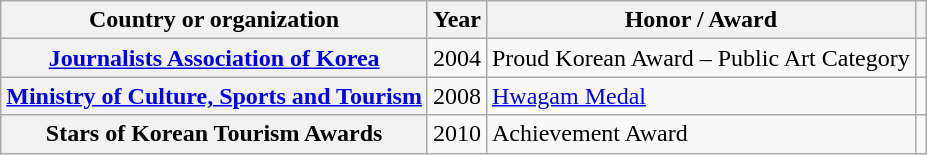<table class="wikitable plainrowheaders sortable">
<tr>
<th scope="col">Country or organization</th>
<th scope="col">Year</th>
<th scope="col">Honor / Award</th>
<th scope="col" class="unsortable"></th>
</tr>
<tr>
<th scope="row"><a href='#'>Journalists Association of Korea</a></th>
<td style="text-align:center">2004</td>
<td>Proud Korean Award – Public Art Category</td>
<td></td>
</tr>
<tr>
<th scope="row"><a href='#'>Ministry of Culture, Sports and Tourism</a></th>
<td style="text-align:center">2008</td>
<td><a href='#'>Hwagam Medal</a></td>
<td style="text-align:center"></td>
</tr>
<tr>
<th scope="row">Stars of Korean Tourism Awards</th>
<td style="text-align:center">2010</td>
<td>Achievement Award</td>
<td></td>
</tr>
</table>
